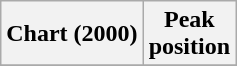<table class="wikitable plainrowheaders" style="text-align:center">
<tr>
<th scope="col">Chart (2000)</th>
<th scope="col">Peak<br>position</th>
</tr>
<tr>
</tr>
</table>
